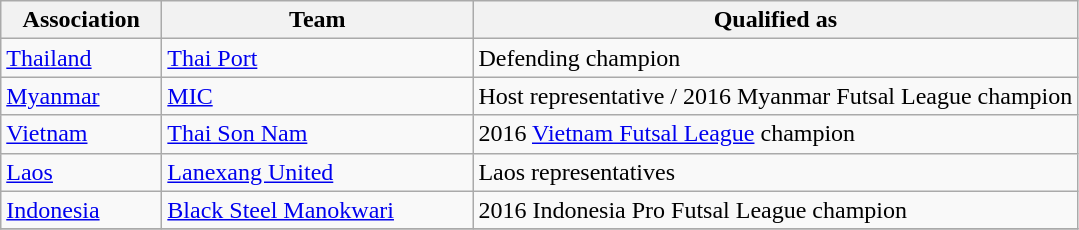<table class="wikitable">
<tr>
<th width=100>Association</th>
<th width=200>Team</th>
<th>Qualified as</th>
</tr>
<tr>
<td> <a href='#'>Thailand</a></td>
<td><a href='#'>Thai Port</a></td>
<td>Defending champion</td>
</tr>
<tr>
<td> <a href='#'>Myanmar</a></td>
<td><a href='#'>MIC</a></td>
<td>Host representative / 2016 Myanmar Futsal League champion</td>
</tr>
<tr>
<td> <a href='#'>Vietnam</a></td>
<td><a href='#'>Thai Son Nam</a></td>
<td>2016 <a href='#'>Vietnam Futsal League</a> champion</td>
</tr>
<tr>
<td> <a href='#'>Laos</a></td>
<td><a href='#'>Lanexang United</a></td>
<td>Laos representatives</td>
</tr>
<tr>
<td> <a href='#'>Indonesia</a></td>
<td><a href='#'>Black Steel Manokwari</a></td>
<td>2016 Indonesia Pro Futsal League champion</td>
</tr>
<tr>
</tr>
</table>
